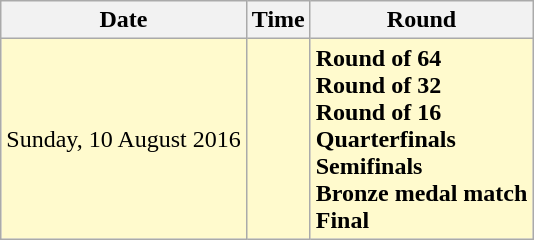<table class="wikitable">
<tr>
<th>Date</th>
<th>Time</th>
<th>Round</th>
</tr>
<tr style=background:lemonchiffon>
<td>Sunday, 10 August 2016</td>
<td></td>
<td><strong>Round of 64</strong><br><strong>Round of 32</strong><br><strong>Round of 16</strong><br><strong>Quarterfinals</strong><br><strong>Semifinals</strong><br><strong>Bronze medal match</strong><br><strong>Final</strong></td>
</tr>
</table>
